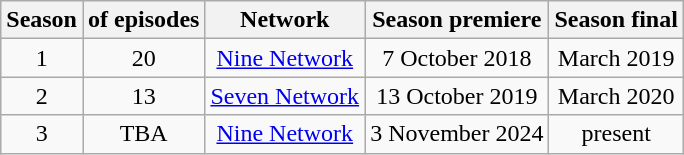<table class="wikitable plainrowheaders" style="text-align:center;">
<tr>
<th scope="col">Season</th>
<th scope="col"> of episodes</th>
<th scope="col">Network</th>
<th scope="col">Season premiere</th>
<th scope="col">Season final</th>
</tr>
<tr>
<td scope="row">1</td>
<td>20</td>
<td><a href='#'>Nine Network</a></td>
<td>7 October 2018</td>
<td>March 2019</td>
</tr>
<tr>
<td scope="row">2</td>
<td>13</td>
<td><a href='#'>Seven Network</a></td>
<td>13 October 2019</td>
<td>March 2020</td>
</tr>
<tr>
<td scope="row">3</td>
<td>TBA</td>
<td><a href='#'>Nine Network</a></td>
<td>3 November 2024</td>
<td>present</td>
</tr>
</table>
